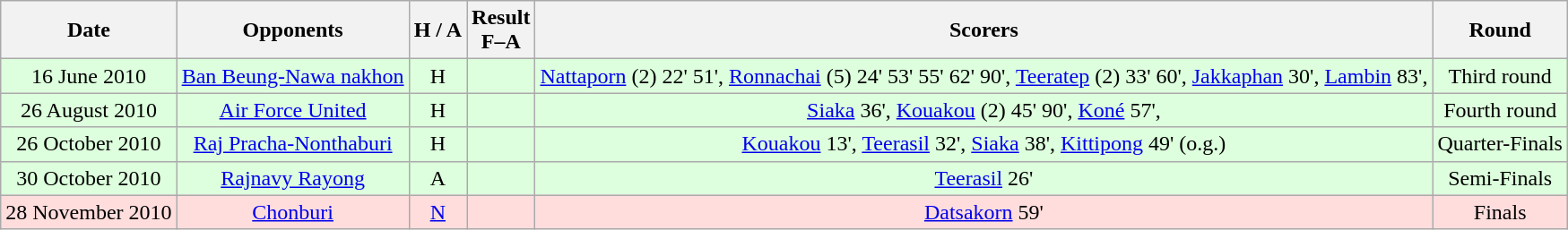<table class="wikitable" style="text-align:center">
<tr>
<th>Date</th>
<th>Opponents</th>
<th>H / A</th>
<th>Result<br>F–A</th>
<th>Scorers</th>
<th>Round</th>
</tr>
<tr bgcolor="#ddffdd">
<td>16 June 2010</td>
<td><a href='#'>Ban Beung-Nawa nakhon</a></td>
<td>H</td>
<td></td>
<td><a href='#'>Nattaporn</a> (2) 22' 51', <a href='#'>Ronnachai</a> (5) 24' 53' 55' 62' 90', <a href='#'>Teeratep</a> (2) 33' 60', <a href='#'>Jakkaphan</a> 30', <a href='#'>Lambin</a> 83',</td>
<td>Third round</td>
</tr>
<tr bgcolor="#ddffdd">
<td>26 August 2010</td>
<td><a href='#'>Air Force United</a></td>
<td>H</td>
<td></td>
<td><a href='#'>Siaka</a> 36', <a href='#'>Kouakou</a> (2) 45' 90', <a href='#'>Koné</a> 57',</td>
<td>Fourth round</td>
</tr>
<tr bgcolor="#ddffdd">
<td>26 October 2010</td>
<td><a href='#'>Raj Pracha-Nonthaburi</a></td>
<td>H</td>
<td></td>
<td><a href='#'>Kouakou</a> 13', <a href='#'>Teerasil</a> 32', <a href='#'>Siaka</a> 38', <a href='#'>Kittipong</a> 49' (o.g.)</td>
<td>Quarter-Finals</td>
</tr>
<tr bgcolor="#ddffdd">
<td>30 October 2010</td>
<td><a href='#'>Rajnavy Rayong</a></td>
<td>A</td>
<td></td>
<td><a href='#'>Teerasil</a> 26'</td>
<td>Semi-Finals</td>
</tr>
<tr bgcolor="#ffdddd">
<td>28 November 2010</td>
<td><a href='#'>Chonburi</a></td>
<td><a href='#'>N</a></td>
<td></td>
<td><a href='#'>Datsakorn</a> 59'</td>
<td>Finals</td>
</tr>
</table>
